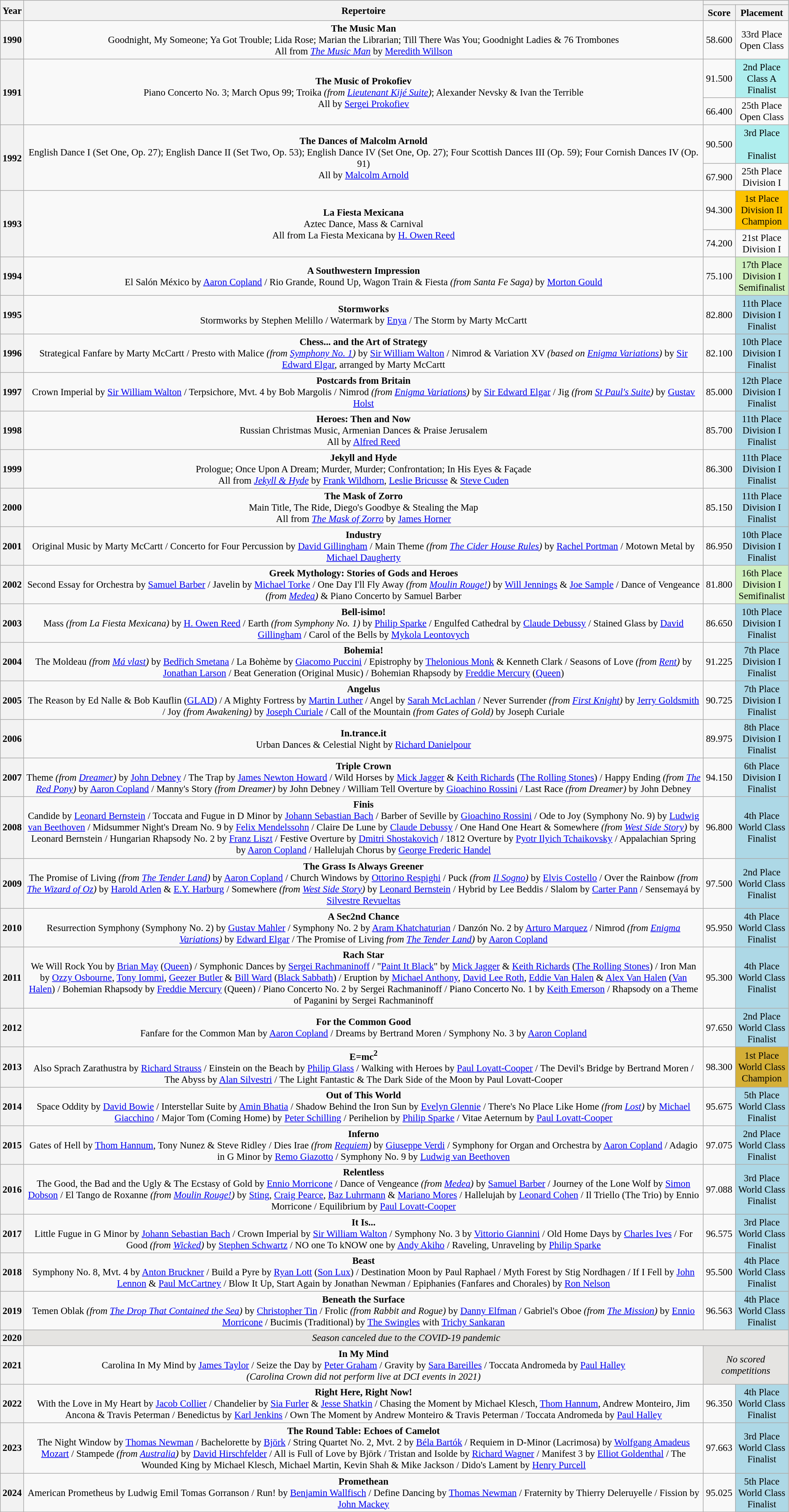<table class="wikitable" style="text-align: center; font-size:95%;">
<tr>
<th scope="col" rowspan="2">Year</th>
<th scope="col" rowspan="2">Repertoire</th>
<th scope="col" colspan="2"></th>
</tr>
<tr>
<th scope="col">Score</th>
<th scope="col">Placement</th>
</tr>
<tr>
<th scope="row">1990</th>
<td><strong>The Music Man</strong><br>Goodnight, My Someone; Ya Got Trouble; Lida Rose; Marian the Librarian; Till There Was You; Goodnight Ladies & 76 Trombones<br>All from <em><a href='#'>The Music Man</a></em> by <a href='#'>Meredith Willson</a></td>
<td>58.600</td>
<td>33rd Place<br>Open Class</td>
</tr>
<tr>
<th rowspan="2" scope="row">1991</th>
<td rowspan="2"><strong>The Music of Prokofiev</strong><br>Piano Concerto No. 3; March Opus 99; Troika <em>(from <a href='#'>Lieutenant Kijé Suite</a>)</em>; Alexander Nevsky & Ivan the Terrible<br>All by <a href='#'>Sergei Prokofiev</a></td>
<td>91.500</td>
<td bgcolor="afeeee">2nd Place<br>Class A<br>Finalist</td>
</tr>
<tr>
<td>66.400</td>
<td>25th Place<br>Open Class</td>
</tr>
<tr>
<th rowspan="2" scope="row">1992</th>
<td rowspan="2"><strong>The Dances of Malcolm Arnold</strong><br>English Dance I (Set One, Op. 27); English Dance II (Set Two, Op. 53); English Dance IV (Set One, Op. 27); Four Scottish Dances III (Op. 59); Four Cornish Dances IV (Op. 91)<br>All by <a href='#'>Malcolm Arnold</a></td>
<td>90.500</td>
<td bgcolor="afeeee">3rd Place<br><br>Finalist</td>
</tr>
<tr>
<td>67.900</td>
<td>25th Place<br>Division I</td>
</tr>
<tr>
<th rowspan="2" scope="row">1993</th>
<td rowspan="2"><strong>La Fiesta Mexicana</strong><br>Aztec Dance, Mass & Carnival<br>All from La Fiesta Mexicana by <a href='#'>H. Owen Reed</a></td>
<td>94.300</td>
<td bgcolor="fcc200">1st Place<br>Division II<br>Champion</td>
</tr>
<tr>
<td>74.200</td>
<td>21st Place<br>Division I</td>
</tr>
<tr>
<th scope="row">1994</th>
<td><strong>A Southwestern Impression</strong><br>El Salón México by <a href='#'>Aaron Copland</a> / Rio Grande, Round Up, Wagon Train & Fiesta <em>(from Santa Fe Saga)</em> by <a href='#'>Morton Gould</a></td>
<td>75.100</td>
<td bgcolor="d0f0c0">17th Place<br>Division I<br>Semifinalist</td>
</tr>
<tr>
<th scope="row">1995</th>
<td><strong>Stormworks</strong><br>Stormworks by Stephen Melillo / Watermark by <a href='#'>Enya</a> / The Storm by Marty McCartt</td>
<td>82.800</td>
<td bgcolor="add8e6">11th Place<br>Division I<br>Finalist</td>
</tr>
<tr>
<th scope="row">1996</th>
<td><strong>Chess... and the Art of Strategy</strong><br>Strategical Fanfare by Marty McCartt / Presto with Malice <em>(from <a href='#'>Symphony No. 1</a>)</em> by <a href='#'>Sir William Walton</a> / Nimrod & Variation XV <em>(based on <a href='#'>Enigma Variations</a>)</em> by <a href='#'>Sir Edward Elgar</a>, arranged by Marty McCartt</td>
<td>82.100</td>
<td bgcolor="add8e6">10th Place<br>Division I<br>Finalist</td>
</tr>
<tr>
<th scope="row">1997</th>
<td><strong>Postcards from Britain</strong><br>Crown Imperial by <a href='#'>Sir William Walton</a> / Terpsichore, Mvt. 4 by Bob Margolis / Nimrod <em>(from <a href='#'>Enigma Variations</a>)</em> by <a href='#'>Sir Edward Elgar</a> / Jig <em>(from <a href='#'>St Paul's Suite</a>)</em> by <a href='#'>Gustav Holst</a></td>
<td>85.000</td>
<td bgcolor="add8e6">12th Place<br>Division I<br>Finalist</td>
</tr>
<tr>
<th scope="row">1998</th>
<td><strong>Heroes: Then and Now</strong><br>Russian Christmas Music, Armenian Dances & Praise Jerusalem<br>All by <a href='#'>Alfred Reed</a></td>
<td>85.700</td>
<td bgcolor="add8e6">11th Place<br>Division I<br>Finalist</td>
</tr>
<tr>
<th scope="row">1999</th>
<td><strong>Jekyll and Hyde</strong><br>Prologue; Once Upon A Dream; Murder, Murder; Confrontation; In His Eyes & Façade<br>All from <a href='#'><em>Jekyll & Hyde</em></a> by <a href='#'>Frank Wildhorn</a>, <a href='#'>Leslie Bricusse</a> & <a href='#'>Steve Cuden</a></td>
<td>86.300</td>
<td bgcolor="add8e6">11th Place<br>Division I<br>Finalist</td>
</tr>
<tr>
<th scope="row">2000</th>
<td><strong>The Mask of Zorro</strong><br>Main Title, The Ride, Diego's Goodbye & Stealing the Map<br>All from <em><a href='#'>The Mask of Zorro</a></em> by <a href='#'>James Horner</a></td>
<td>85.150</td>
<td bgcolor="add8e6">11th Place<br>Division I<br>Finalist</td>
</tr>
<tr>
<th scope="row">2001</th>
<td><strong>Industry</strong><br>Original Music by Marty McCartt / Concerto for Four Percussion by <a href='#'>David Gillingham</a> / Main Theme <em>(from <a href='#'>The Cider House Rules</a>)</em> by <a href='#'>Rachel Portman</a> / Motown Metal by <a href='#'>Michael Daugherty</a></td>
<td>86.950</td>
<td bgcolor="add8e6">10th Place<br>Division I<br>Finalist</td>
</tr>
<tr>
<th scope="row">2002</th>
<td><strong>Greek Mythology: Stories of Gods and Heroes</strong><br>Second Essay for Orchestra by <a href='#'>Samuel Barber</a> / Javelin by <a href='#'>Michael Torke</a> / One Day I'll Fly Away <em>(from <a href='#'>Moulin Rouge!</a>)</em> by <a href='#'>Will Jennings</a> & <a href='#'>Joe Sample</a> / Dance of Vengeance <em>(from <a href='#'>Medea</a>)</em> & Piano Concerto by Samuel Barber</td>
<td>81.800</td>
<td bgcolor="d0f0c0">16th Place<br>Division I<br>Semifinalist</td>
</tr>
<tr>
<th scope="row">2003</th>
<td><strong>Bell-isimo!</strong><br>Mass <em>(from La Fiesta Mexicana)</em> by <a href='#'>H. Owen Reed</a> / Earth <em>(from Symphony No. 1)</em> by <a href='#'>Philip Sparke</a> / Engulfed Cathedral by <a href='#'>Claude Debussy</a> / Stained Glass by <a href='#'>David Gillingham</a> / Carol of the Bells by <a href='#'>Mykola Leontovych</a></td>
<td>86.650</td>
<td bgcolor="add8e6">10th Place<br>Division I<br>Finalist</td>
</tr>
<tr>
<th scope="row">2004</th>
<td><strong>Bohemia!</strong><br>The Moldeau <em>(from <a href='#'>Má vlast</a>)</em> by <a href='#'>Bedřich Smetana</a> / La Bohème by <a href='#'>Giacomo Puccini</a> / Epistrophy by <a href='#'>Thelonious Monk</a> & Kenneth Clark / Seasons of Love <em>(from <a href='#'>Rent</a>)</em> by <a href='#'>Jonathan Larson</a> / Beat Generation (Original Music) / Bohemian Rhapsody by <a href='#'>Freddie Mercury</a> (<a href='#'>Queen</a>)</td>
<td>91.225</td>
<td bgcolor="add8e6">7th Place<br>Division I<br>Finalist</td>
</tr>
<tr>
<th scope="row">2005</th>
<td><strong>Angelus</strong><br>The Reason by Ed Nalle & Bob Kauflin (<a href='#'>GLAD</a>) / A Mighty Fortress by <a href='#'>Martin Luther</a> / Angel by <a href='#'>Sarah McLachlan</a> / Never Surrender <em>(from <a href='#'>First Knight</a>)</em> by <a href='#'>Jerry Goldsmith</a> / Joy <em>(from Awakening)</em> by <a href='#'>Joseph Curiale</a> / Call of the Mountain <em>(from Gates of Gold)</em> by Joseph Curiale</td>
<td>90.725</td>
<td bgcolor="add8e6">7th Place<br>Division I<br>Finalist</td>
</tr>
<tr>
<th scope="row">2006</th>
<td><strong>In.trance.it</strong><br>Urban Dances & Celestial Night by <a href='#'>Richard Danielpour</a></td>
<td>89.975</td>
<td bgcolor="add8e6">8th Place<br>Division I<br>Finalist</td>
</tr>
<tr>
<th scope="row">2007</th>
<td><strong>Triple Crown</strong><br>Theme <em>(from <a href='#'>Dreamer</a>)</em> by <a href='#'>John Debney</a> / The Trap by <a href='#'>James Newton Howard</a> / Wild Horses by <a href='#'>Mick Jagger</a> & <a href='#'>Keith Richards</a> (<a href='#'>The Rolling Stones</a>) / Happy Ending <em>(from <a href='#'>The Red Pony</a>)</em> by <a href='#'>Aaron Copland</a> / Manny's Story <em>(from Dreamer)</em> by John Debney / William Tell Overture by <a href='#'>Gioachino Rossini</a> / Last Race <em>(from Dreamer)</em> by John Debney</td>
<td>94.150</td>
<td bgcolor="add8e6">6th Place<br>Division I<br>Finalist</td>
</tr>
<tr>
<th scope="row">2008</th>
<td><strong>Finis</strong><br>Candide by <a href='#'>Leonard Bernstein</a> / Toccata and Fugue in D Minor by <a href='#'>Johann Sebastian Bach</a> / Barber of Seville by <a href='#'>Gioachino Rossini</a> / Ode to Joy (Symphony No. 9) by <a href='#'>Ludwig van Beethoven</a> / Midsummer Night's Dream No. 9 by <a href='#'>Felix Mendelssohn</a> / Claire De Lune by <a href='#'>Claude Debussy</a> / One Hand One Heart & Somewhere <em>(from <a href='#'>West Side Story</a>)</em> by Leonard Bernstein / Hungarian Rhapsody No. 2 by <a href='#'>Franz Liszt</a> / Festive Overture by <a href='#'>Dmitri Shostakovich</a> / 1812 Overture by <a href='#'>Pyotr Ilyich Tchaikovsky</a> / Appalachian Spring by <a href='#'>Aaron Copland</a> / Hallelujah Chorus by <a href='#'>George Frederic Handel</a></td>
<td>96.800</td>
<td bgcolor="add8e6">4th Place<br>World Class<br>Finalist</td>
</tr>
<tr>
<th scope="row">2009</th>
<td><strong>The Grass Is Always Greener</strong><br>The Promise of Living <em>(from <a href='#'>The Tender Land</a>)</em> by <a href='#'>Aaron Copland</a> / Church Windows by <a href='#'>Ottorino Respighi</a> / Puck <em>(from <a href='#'>Il Sogno</a>)</em> by <a href='#'>Elvis Costello</a> / Over the Rainbow <em>(from <a href='#'>The Wizard of Oz</a>)</em> by <a href='#'>Harold Arlen</a> & <a href='#'>E.Y. Harburg</a> / Somewhere <em>(from <a href='#'>West Side Story</a>)</em> by <a href='#'>Leonard Bernstein</a> / Hybrid by Lee Beddis / Slalom by <a href='#'>Carter Pann</a> / Sensemayá by <a href='#'>Silvestre Revueltas</a></td>
<td>97.500</td>
<td bgcolor="add8e6">2nd Place<br>World Class<br>Finalist</td>
</tr>
<tr>
<th scope="row">2010</th>
<td><strong>A Sec2nd Chance</strong><br>Resurrection Symphony (Symphony No. 2) by <a href='#'>Gustav Mahler</a> / Symphony No. 2 by <a href='#'>Aram Khatchaturian</a> / Danzón No. 2 by <a href='#'>Arturo Marquez</a> / Nimrod <em>(from <a href='#'>Enigma Variations</a>)</em> by <a href='#'>Edward Elgar</a> / The Promise of Living <em>from <a href='#'>The Tender Land</a>)</em> by <a href='#'>Aaron Copland</a></td>
<td>95.950</td>
<td bgcolor="add8e6">4th Place<br>World Class<br>Finalist</td>
</tr>
<tr>
<th scope="row">2011</th>
<td><strong>Rach Star</strong><br>We Will Rock You by <a href='#'>Brian May</a> (<a href='#'>Queen</a>) / Symphonic Dances by <a href='#'>Sergei Rachmaninoff</a> / "<a href='#'>Paint It Black</a>" by <a href='#'>Mick Jagger</a> & <a href='#'>Keith Richards</a> (<a href='#'>The Rolling Stones</a>) / Iron Man by <a href='#'>Ozzy Osbourne</a>, <a href='#'>Tony Iommi</a>, <a href='#'>Geezer Butler</a> & <a href='#'>Bill Ward</a> (<a href='#'>Black Sabbath</a>) / Eruption by <a href='#'>Michael Anthony</a>, <a href='#'>David Lee Roth</a>, <a href='#'>Eddie Van Halen</a> & <a href='#'>Alex Van Halen</a> (<a href='#'>Van Halen</a>) / Bohemian Rhapsody by <a href='#'>Freddie Mercury</a> (Queen) / Piano Concerto No. 2 by Sergei Rachmaninoff / Piano Concerto No. 1 by <a href='#'>Keith Emerson</a> / Rhapsody on a Theme of Paganini by Sergei Rachmaninoff</td>
<td>95.300</td>
<td bgcolor="add8e6">4th Place<br>World Class<br>Finalist</td>
</tr>
<tr>
<th scope="row">2012</th>
<td><strong>For the Common Good</strong><br>Fanfare for the Common Man by <a href='#'>Aaron Copland</a> / Dreams by Bertrand Moren / Symphony No. 3 by <a href='#'>Aaron Copland</a></td>
<td>97.650</td>
<td bgcolor="add8e6">2nd Place<br>World Class<br>Finalist</td>
</tr>
<tr>
<th scope="row">2013</th>
<td><strong>E=mc<sup>2</sup></strong><br>Also Sprach Zarathustra by <a href='#'>Richard Strauss</a> / Einstein on the Beach by <a href='#'>Philip Glass</a> / Walking with Heroes by <a href='#'>Paul Lovatt-Cooper</a> / The Devil's Bridge by Bertrand Moren / The Abyss by <a href='#'>Alan Silvestri</a> / The Light Fantastic & The Dark Side of the Moon by Paul Lovatt-Cooper</td>
<td>98.300</td>
<td bgcolor="d4af37">1st Place<br>World Class<br>Champion</td>
</tr>
<tr>
<th scope="row">2014</th>
<td><strong>Out of This World</strong><br>Space Oddity by <a href='#'>David Bowie</a> / Interstellar Suite by <a href='#'>Amin Bhatia</a> / Shadow Behind the Iron Sun by <a href='#'>Evelyn Glennie</a> / There's No Place Like Home <em>(from <a href='#'>Lost</a>)</em> by <a href='#'>Michael Giacchino</a> / Major Tom (Coming Home) by <a href='#'>Peter Schilling</a> / Perihelion by <a href='#'>Philip Sparke</a> / Vitae Aeternum by <a href='#'>Paul Lovatt-Cooper</a></td>
<td>95.675</td>
<td bgcolor="add8e6">5th Place<br>World Class<br>Finalist</td>
</tr>
<tr>
<th scope="row">2015</th>
<td><strong>Inferno</strong><br>Gates of Hell by <a href='#'>Thom Hannum</a>, Tony Nunez & Steve Ridley / Dies Irae <em>(from <a href='#'>Requiem</a>)</em> by <a href='#'>Giuseppe Verdi</a> / Symphony for Organ and Orchestra by <a href='#'>Aaron Copland</a> / Adagio in G Minor by <a href='#'>Remo Giazotto</a> / Symphony No. 9 by <a href='#'>Ludwig van Beethoven</a></td>
<td>97.075</td>
<td bgcolor="add8e6">2nd Place<br>World Class<br>Finalist</td>
</tr>
<tr>
<th scope="row">2016</th>
<td><strong>Relentless</strong><br>The Good, the Bad and the Ugly & The Ecstasy of Gold by <a href='#'>Ennio Morricone</a> / Dance of Vengeance <em>(from <a href='#'>Medea</a>)</em> by <a href='#'>Samuel Barber</a> / Journey of the Lone Wolf by <a href='#'>Simon Dobson</a> / El Tango de Roxanne <em>(from <a href='#'>Moulin Rouge!</a>)</em> by <a href='#'>Sting</a>, <a href='#'>Craig Pearce</a>, <a href='#'>Baz Luhrmann</a> & <a href='#'>Mariano Mores</a> / Hallelujah by <a href='#'>Leonard Cohen</a> / Il Triello (The Trio) by Ennio Morricone / Equilibrium by <a href='#'>Paul Lovatt-Cooper</a></td>
<td>97.088</td>
<td bgcolor="add8e6">3rd Place<br>World Class<br>Finalist</td>
</tr>
<tr>
<th scope="row">2017</th>
<td><strong>It Is...</strong><br>Little Fugue in G Minor by <a href='#'>Johann Sebastian Bach</a> / Crown Imperial by <a href='#'>Sir William Walton</a> / Symphony No. 3 by <a href='#'>Vittorio Giannini</a> / Old Home Days by <a href='#'>Charles Ives</a> / For Good <em>(from <a href='#'>Wicked</a>)</em> by <a href='#'>Stephen Schwartz</a> / NO one To kNOW one by <a href='#'>Andy Akiho</a> / Raveling, Unraveling by <a href='#'>Philip Sparke</a></td>
<td>96.575</td>
<td bgcolor="add8e6">3rd Place<br>World Class<br>Finalist</td>
</tr>
<tr>
<th scope="row">2018</th>
<td><strong>Beast</strong><br>Symphony No. 8, Mvt. 4 by <a href='#'>Anton Bruckner</a> / Build a Pyre by <a href='#'>Ryan Lott</a> (<a href='#'>Son Lux</a>) / Destination Moon by Paul Raphael / Myth Forest by Stig Nordhagen / If I Fell by <a href='#'>John Lennon</a> & <a href='#'>Paul McCartney</a> / Blow It Up, Start Again by Jonathan Newman / Epiphanies (Fanfares and Chorales) by <a href='#'>Ron Nelson</a></td>
<td>95.500</td>
<td bgcolor="add8e6">4th Place<br>World Class<br>Finalist</td>
</tr>
<tr>
<th scope="row">2019</th>
<td><strong>Beneath the Surface</strong><br>Temen Oblak <em>(from <a href='#'>The Drop That Contained the Sea</a>)</em> by <a href='#'>Christopher Tin</a> / Frolic <em>(from Rabbit and Rogue)</em> by <a href='#'>Danny Elfman</a> / Gabriel's Oboe <em>(from <a href='#'>The Mission</a>)</em> by <a href='#'>Ennio Morricone</a> / Bucimis (Traditional) by <a href='#'>The Swingles</a> with <a href='#'>Trichy Sankaran</a></td>
<td>96.563</td>
<td bgcolor="add8e6">4th Place<br>World Class<br>Finalist</td>
</tr>
<tr>
<th scope="row">2020</th>
<td colspan="3" bgcolor="e5e4e2"><em>Season canceled due to the COVID-19 pandemic</em></td>
</tr>
<tr>
<th scope="row">2021</th>
<td><strong>In My Mind</strong><br>Carolina In My Mind by <a href='#'>James Taylor</a> / Seize the Day by <a href='#'>Peter Graham</a> / Gravity by <a href='#'>Sara Bareilles</a> / Toccata Andromeda by <a href='#'>Paul Halley</a><br><em>(Carolina Crown did not perform live at DCI events in 2021)</em></td>
<td colspan="2" bgcolor="e5e4e2"><em>No scored competitions</em></td>
</tr>
<tr>
<th scope="row">2022</th>
<td><strong>Right Here, Right Now!</strong><br>With the Love in My Heart by <a href='#'>Jacob Collier</a> / Chandelier by <a href='#'>Sia Furler</a> & <a href='#'>Jesse Shatkin</a> / Chasing the Moment by Michael Klesch, <a href='#'>Thom Hannum</a>, Andrew Monteiro, Jim Ancona & Travis Peterman / Benedictus by <a href='#'>Karl Jenkins</a> / Own The Moment by Andrew Monteiro & Travis Peterman / Toccata Andromeda by <a href='#'>Paul Halley</a></td>
<td>96.350</td>
<td bgcolor="add8e6">4th Place<br>World Class<br>Finalist</td>
</tr>
<tr>
<th scope="row">2023</th>
<td><strong>The Round Table: Echoes of Camelot</strong><br>The Night Window by <a href='#'>Thomas Newman</a> / Bachelorette by <a href='#'>Björk</a> / String Quartet No. 2, Mvt. 2 by <a href='#'>Béla Bartók</a> / Requiem in D-Minor (Lacrimosa) by <a href='#'>Wolfgang Amadeus Mozart</a> / Stampede <em>(from <a href='#'>Australia</a>)</em> by <a href='#'>David Hirschfelder</a> / All is Full of Love by Björk / Tristan and Isolde by <a href='#'>Richard Wagner</a> / Manifest 3 by <a href='#'>Elliot Goldenthal</a> / The Wounded King by Michael Klesch, Michael Martin, Kevin Shah & Mike Jackson / Dido's Lament by <a href='#'>Henry Purcell</a></td>
<td>97.663</td>
<td bgcolor="add8e6">3rd Place<br>World Class<br>Finalist</td>
</tr>
<tr>
<th scope="row">2024</th>
<td><strong>Promethean</strong><br>American Prometheus by Ludwig Emil Tomas Gorranson / Run! by <a href='#'>Benjamin Wallfisch</a> / Define Dancing by <a href='#'>Thomas Newman</a> / Fraternity by Thierry Deleruyelle / Fission by <a href='#'>John Mackey</a></td>
<td>95.025</td>
<td bgcolor="add8e6">5th Place<br>World Class<br>Finalist</td>
</tr>
</table>
